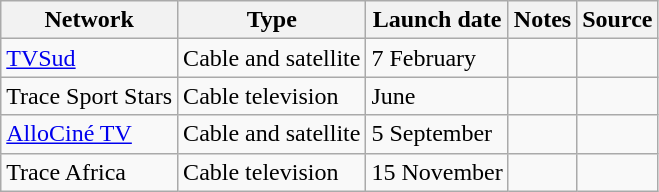<table class="wikitable sortable">
<tr>
<th>Network</th>
<th>Type</th>
<th>Launch date</th>
<th>Notes</th>
<th>Source</th>
</tr>
<tr>
<td><a href='#'>TVSud</a></td>
<td>Cable and satellite</td>
<td>7 February</td>
<td></td>
<td></td>
</tr>
<tr>
<td>Trace Sport Stars</td>
<td>Cable television</td>
<td>June</td>
<td></td>
<td></td>
</tr>
<tr>
<td><a href='#'>AlloCiné TV</a></td>
<td>Cable and satellite</td>
<td>5 September</td>
<td></td>
<td></td>
</tr>
<tr>
<td>Trace Africa</td>
<td>Cable television</td>
<td>15 November</td>
<td></td>
<td></td>
</tr>
</table>
